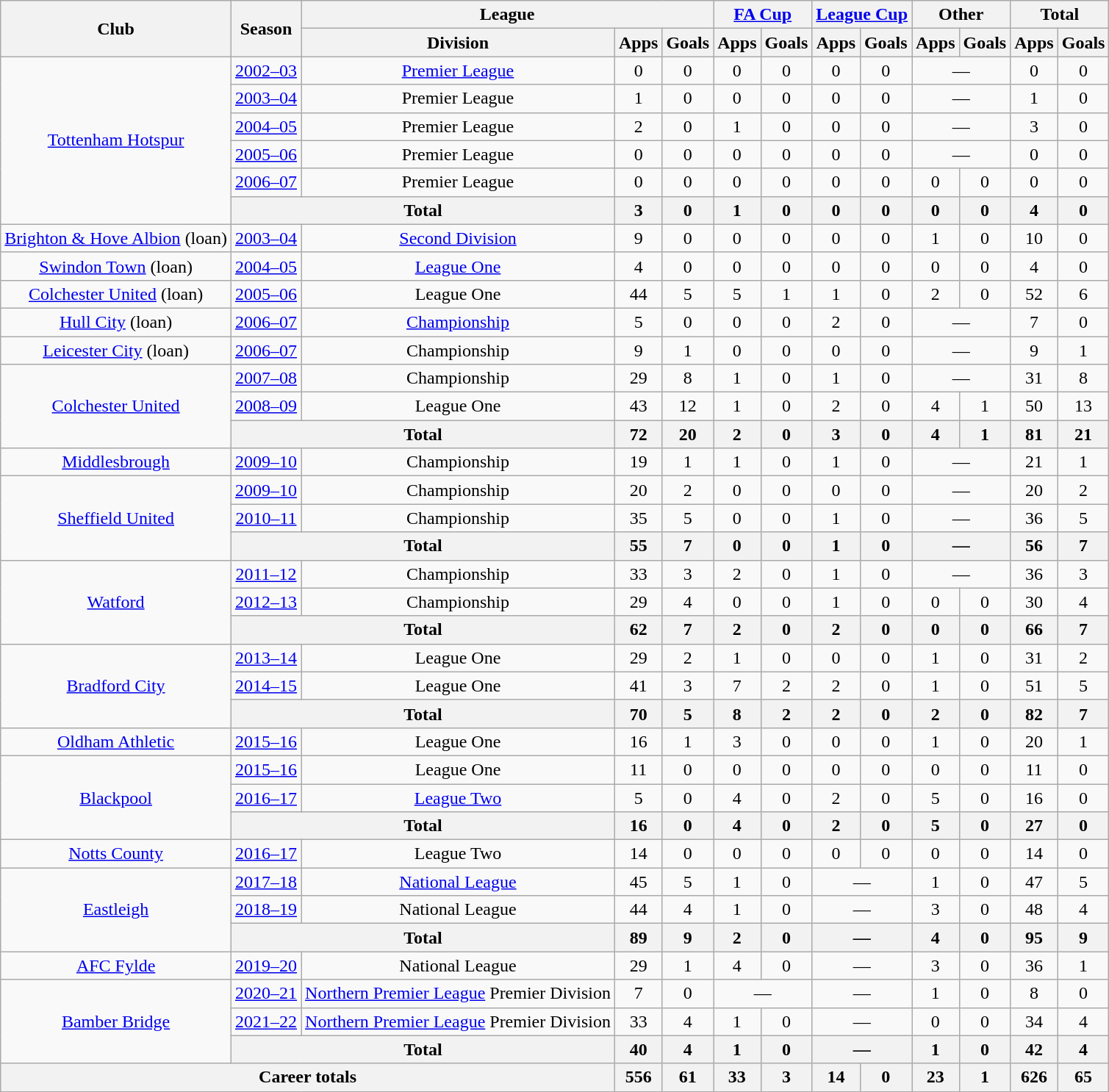<table class="wikitable" style="text-align: center">
<tr>
<th rowspan="2">Club</th>
<th rowspan="2">Season</th>
<th colspan="3">League</th>
<th colspan="2"><a href='#'>FA Cup</a></th>
<th colspan="2"><a href='#'>League Cup</a></th>
<th colspan="2">Other</th>
<th colspan="2">Total</th>
</tr>
<tr>
<th>Division</th>
<th>Apps</th>
<th>Goals</th>
<th>Apps</th>
<th>Goals</th>
<th>Apps</th>
<th>Goals</th>
<th>Apps</th>
<th>Goals</th>
<th>Apps</th>
<th>Goals</th>
</tr>
<tr>
<td rowspan="6"><a href='#'>Tottenham Hotspur</a></td>
<td><a href='#'>2002–03</a></td>
<td><a href='#'>Premier League</a></td>
<td>0</td>
<td>0</td>
<td>0</td>
<td>0</td>
<td>0</td>
<td>0</td>
<td colspan="2">—</td>
<td>0</td>
<td>0</td>
</tr>
<tr>
<td><a href='#'>2003–04</a></td>
<td>Premier League</td>
<td>1</td>
<td>0</td>
<td>0</td>
<td>0</td>
<td>0</td>
<td>0</td>
<td colspan="2">—</td>
<td>1</td>
<td>0</td>
</tr>
<tr>
<td><a href='#'>2004–05</a></td>
<td>Premier League</td>
<td>2</td>
<td>0</td>
<td>1</td>
<td>0</td>
<td>0</td>
<td>0</td>
<td colspan="2">—</td>
<td>3</td>
<td>0</td>
</tr>
<tr>
<td><a href='#'>2005–06</a></td>
<td>Premier League</td>
<td>0</td>
<td>0</td>
<td>0</td>
<td>0</td>
<td>0</td>
<td>0</td>
<td colspan="2">—</td>
<td>0</td>
<td>0</td>
</tr>
<tr>
<td><a href='#'>2006–07</a></td>
<td>Premier League</td>
<td>0</td>
<td>0</td>
<td>0</td>
<td>0</td>
<td>0</td>
<td>0</td>
<td>0</td>
<td>0</td>
<td>0</td>
<td>0</td>
</tr>
<tr>
<th colspan="2">Total</th>
<th>3</th>
<th>0</th>
<th>1</th>
<th>0</th>
<th>0</th>
<th>0</th>
<th>0</th>
<th>0</th>
<th>4</th>
<th>0</th>
</tr>
<tr>
<td><a href='#'>Brighton & Hove Albion</a> (loan)</td>
<td><a href='#'>2003–04</a></td>
<td><a href='#'>Second Division</a></td>
<td>9</td>
<td>0</td>
<td>0</td>
<td>0</td>
<td>0</td>
<td>0</td>
<td>1</td>
<td>0</td>
<td>10</td>
<td>0</td>
</tr>
<tr>
<td><a href='#'>Swindon Town</a> (loan)</td>
<td><a href='#'>2004–05</a></td>
<td><a href='#'>League One</a></td>
<td>4</td>
<td>0</td>
<td>0</td>
<td>0</td>
<td>0</td>
<td>0</td>
<td>0</td>
<td>0</td>
<td>4</td>
<td>0</td>
</tr>
<tr>
<td><a href='#'>Colchester United</a> (loan)</td>
<td><a href='#'>2005–06</a></td>
<td>League One</td>
<td>44</td>
<td>5</td>
<td>5</td>
<td>1</td>
<td>1</td>
<td>0</td>
<td>2</td>
<td>0</td>
<td>52</td>
<td>6</td>
</tr>
<tr>
<td><a href='#'>Hull City</a> (loan)</td>
<td><a href='#'>2006–07</a></td>
<td><a href='#'>Championship</a></td>
<td>5</td>
<td>0</td>
<td>0</td>
<td>0</td>
<td>2</td>
<td>0</td>
<td colspan="2">—</td>
<td>7</td>
<td>0</td>
</tr>
<tr>
<td><a href='#'>Leicester City</a> (loan)</td>
<td><a href='#'>2006–07</a></td>
<td>Championship</td>
<td>9</td>
<td>1</td>
<td>0</td>
<td>0</td>
<td>0</td>
<td>0</td>
<td colspan="2">—</td>
<td>9</td>
<td>1</td>
</tr>
<tr>
<td rowspan="3"><a href='#'>Colchester United</a></td>
<td><a href='#'>2007–08</a></td>
<td>Championship</td>
<td>29</td>
<td>8</td>
<td>1</td>
<td>0</td>
<td>1</td>
<td>0</td>
<td colspan="2">—</td>
<td>31</td>
<td>8</td>
</tr>
<tr>
<td><a href='#'>2008–09</a></td>
<td>League One</td>
<td>43</td>
<td>12</td>
<td>1</td>
<td>0</td>
<td>2</td>
<td>0</td>
<td>4</td>
<td>1</td>
<td>50</td>
<td>13</td>
</tr>
<tr>
<th colspan="2">Total</th>
<th>72</th>
<th>20</th>
<th>2</th>
<th>0</th>
<th>3</th>
<th>0</th>
<th>4</th>
<th>1</th>
<th>81</th>
<th>21</th>
</tr>
<tr>
<td><a href='#'>Middlesbrough</a></td>
<td><a href='#'>2009–10</a></td>
<td>Championship</td>
<td>19</td>
<td>1</td>
<td>1</td>
<td>0</td>
<td>1</td>
<td>0</td>
<td colspan="2">—</td>
<td>21</td>
<td>1</td>
</tr>
<tr>
<td rowspan="3"><a href='#'>Sheffield United</a></td>
<td><a href='#'>2009–10</a></td>
<td>Championship</td>
<td>20</td>
<td>2</td>
<td>0</td>
<td>0</td>
<td>0</td>
<td>0</td>
<td colspan="2">—</td>
<td>20</td>
<td>2</td>
</tr>
<tr>
<td><a href='#'>2010–11</a></td>
<td>Championship</td>
<td>35</td>
<td>5</td>
<td>0</td>
<td>0</td>
<td>1</td>
<td>0</td>
<td colspan="2">—</td>
<td>36</td>
<td>5</td>
</tr>
<tr>
<th colspan="2">Total</th>
<th>55</th>
<th>7</th>
<th>0</th>
<th>0</th>
<th>1</th>
<th>0</th>
<th colspan="2">—</th>
<th>56</th>
<th>7</th>
</tr>
<tr>
<td rowspan="3"><a href='#'>Watford</a></td>
<td><a href='#'>2011–12</a></td>
<td>Championship</td>
<td>33</td>
<td>3</td>
<td>2</td>
<td>0</td>
<td>1</td>
<td>0</td>
<td colspan="2">—</td>
<td>36</td>
<td>3</td>
</tr>
<tr>
<td><a href='#'>2012–13</a></td>
<td>Championship</td>
<td>29</td>
<td>4</td>
<td>0</td>
<td>0</td>
<td>1</td>
<td>0</td>
<td>0</td>
<td>0</td>
<td>30</td>
<td>4</td>
</tr>
<tr>
<th colspan="2">Total</th>
<th>62</th>
<th>7</th>
<th>2</th>
<th>0</th>
<th>2</th>
<th>0</th>
<th>0</th>
<th>0</th>
<th>66</th>
<th>7</th>
</tr>
<tr>
<td rowspan="3"><a href='#'>Bradford City</a></td>
<td><a href='#'>2013–14</a></td>
<td>League One</td>
<td>29</td>
<td>2</td>
<td>1</td>
<td>0</td>
<td>0</td>
<td>0</td>
<td>1</td>
<td>0</td>
<td>31</td>
<td>2</td>
</tr>
<tr>
<td><a href='#'>2014–15</a></td>
<td>League One</td>
<td>41</td>
<td>3</td>
<td>7</td>
<td>2</td>
<td>2</td>
<td>0</td>
<td>1</td>
<td>0</td>
<td>51</td>
<td>5</td>
</tr>
<tr>
<th colspan="2">Total</th>
<th>70</th>
<th>5</th>
<th>8</th>
<th>2</th>
<th>2</th>
<th>0</th>
<th>2</th>
<th>0</th>
<th>82</th>
<th>7</th>
</tr>
<tr>
<td><a href='#'>Oldham Athletic</a></td>
<td><a href='#'>2015–16</a></td>
<td>League One</td>
<td>16</td>
<td>1</td>
<td>3</td>
<td>0</td>
<td>0</td>
<td>0</td>
<td>1</td>
<td>0</td>
<td>20</td>
<td>1</td>
</tr>
<tr>
<td rowspan="3"><a href='#'>Blackpool</a></td>
<td><a href='#'>2015–16</a></td>
<td>League One</td>
<td>11</td>
<td>0</td>
<td>0</td>
<td>0</td>
<td>0</td>
<td>0</td>
<td>0</td>
<td>0</td>
<td>11</td>
<td>0</td>
</tr>
<tr>
<td><a href='#'>2016–17</a></td>
<td><a href='#'>League Two</a></td>
<td>5</td>
<td>0</td>
<td>4</td>
<td>0</td>
<td>2</td>
<td>0</td>
<td>5</td>
<td>0</td>
<td>16</td>
<td>0</td>
</tr>
<tr>
<th colspan="2">Total</th>
<th>16</th>
<th>0</th>
<th>4</th>
<th>0</th>
<th>2</th>
<th>0</th>
<th>5</th>
<th>0</th>
<th>27</th>
<th>0</th>
</tr>
<tr>
<td><a href='#'>Notts County</a></td>
<td><a href='#'>2016–17</a></td>
<td>League Two</td>
<td>14</td>
<td>0</td>
<td>0</td>
<td>0</td>
<td>0</td>
<td>0</td>
<td>0</td>
<td>0</td>
<td>14</td>
<td>0</td>
</tr>
<tr>
<td rowspan="3"><a href='#'>Eastleigh</a></td>
<td><a href='#'>2017–18</a></td>
<td><a href='#'>National League</a></td>
<td>45</td>
<td>5</td>
<td>1</td>
<td>0</td>
<td colspan="2">—</td>
<td>1</td>
<td>0</td>
<td>47</td>
<td>5</td>
</tr>
<tr>
<td><a href='#'>2018–19</a></td>
<td>National League</td>
<td>44</td>
<td>4</td>
<td>1</td>
<td>0</td>
<td colspan="2">—</td>
<td>3</td>
<td>0</td>
<td>48</td>
<td>4</td>
</tr>
<tr>
<th colspan="2">Total</th>
<th>89</th>
<th>9</th>
<th>2</th>
<th>0</th>
<th colspan="2">—</th>
<th>4</th>
<th>0</th>
<th>95</th>
<th>9</th>
</tr>
<tr>
<td><a href='#'>AFC Fylde</a></td>
<td><a href='#'>2019–20</a></td>
<td>National League</td>
<td>29</td>
<td>1</td>
<td>4</td>
<td>0</td>
<td colspan="2">—</td>
<td>3</td>
<td>0</td>
<td>36</td>
<td>1</td>
</tr>
<tr>
<td rowspan="3"><a href='#'>Bamber Bridge</a></td>
<td><a href='#'>2020–21</a></td>
<td><a href='#'>Northern Premier League</a> Premier Division</td>
<td>7</td>
<td>0</td>
<td colspan="2">—</td>
<td colspan="2">—</td>
<td>1</td>
<td>0</td>
<td>8</td>
<td>0</td>
</tr>
<tr>
<td><a href='#'>2021–22</a></td>
<td><a href='#'>Northern Premier League</a> Premier Division</td>
<td>33</td>
<td>4</td>
<td>1</td>
<td>0</td>
<td colspan="2">—</td>
<td>0</td>
<td>0</td>
<td>34</td>
<td>4</td>
</tr>
<tr>
<th colspan="2">Total</th>
<th>40</th>
<th>4</th>
<th>1</th>
<th>0</th>
<th colspan="2">—</th>
<th>1</th>
<th>0</th>
<th>42</th>
<th>4</th>
</tr>
<tr>
<th colspan="3">Career totals</th>
<th>556</th>
<th>61</th>
<th>33</th>
<th>3</th>
<th>14</th>
<th>0</th>
<th>23</th>
<th>1</th>
<th>626</th>
<th>65</th>
</tr>
</table>
